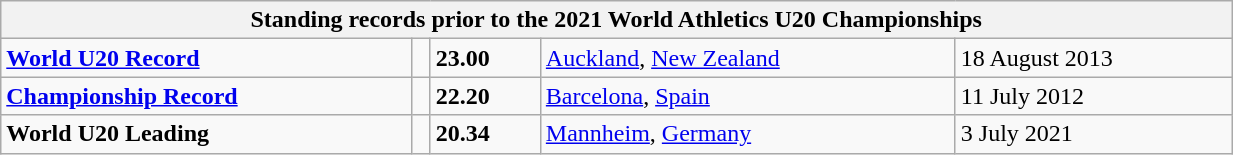<table class="wikitable" width=65%>
<tr>
<th colspan="5">Standing records prior to the 2021 World Athletics U20 Championships</th>
</tr>
<tr>
<td><strong><a href='#'>World U20 Record</a></strong></td>
<td></td>
<td><strong>23.00</strong></td>
<td><a href='#'>Auckland</a>, <a href='#'>New Zealand</a></td>
<td>18 August 2013</td>
</tr>
<tr>
<td><strong><a href='#'>Championship Record</a></strong></td>
<td></td>
<td><strong>22.20</strong></td>
<td><a href='#'>Barcelona</a>, <a href='#'>Spain</a></td>
<td>11 July 2012</td>
</tr>
<tr>
<td><strong>World U20 Leading</strong></td>
<td></td>
<td><strong>20.34</strong></td>
<td><a href='#'>Mannheim</a>, <a href='#'>Germany</a></td>
<td>3 July 2021</td>
</tr>
</table>
